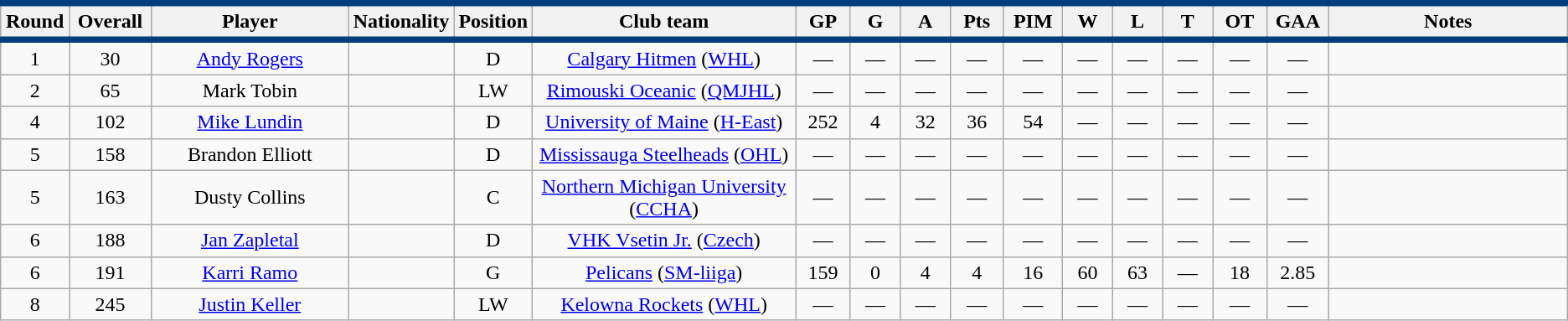<table class="wikitable sortable" style="text-align:center">
<tr style= "background:#FFFFFF; border-top:#003D7C 5px solid; border-bottom:#003D7C 5px solid;">
<th style="width:3em">Round</th>
<th style="width:4em">Overall</th>
<th style="width:15em">Player</th>
<th style="width:3em">Nationality</th>
<th style="width:3em">Position</th>
<th style="width:20em">Club team</th>
<th style="width:3em">GP</th>
<th style="width:3em">G</th>
<th style="width:3em">A</th>
<th style="width:3em">Pts</th>
<th style="width:3em">PIM</th>
<th style="width:3em">W</th>
<th style="width:3em">L</th>
<th style="width:3em">T</th>
<th style="width:3em">OT</th>
<th style="width:3em">GAA</th>
<th style="width:20em">Notes</th>
</tr>
<tr>
<td>1</td>
<td>30</td>
<td><a href='#'>Andy Rogers</a></td>
<td></td>
<td>D</td>
<td><a href='#'>Calgary Hitmen</a> (<a href='#'>WHL</a>)</td>
<td>—</td>
<td>—</td>
<td>—</td>
<td>—</td>
<td>—</td>
<td>—</td>
<td>—</td>
<td>—</td>
<td>—</td>
<td>—</td>
<td></td>
</tr>
<tr>
<td>2</td>
<td>65</td>
<td>Mark Tobin</td>
<td></td>
<td>LW</td>
<td><a href='#'>Rimouski Oceanic</a> (<a href='#'>QMJHL</a>)</td>
<td>—</td>
<td>—</td>
<td>—</td>
<td>—</td>
<td>—</td>
<td>—</td>
<td>—</td>
<td>—</td>
<td>—</td>
<td>—</td>
<td></td>
</tr>
<tr>
<td>4</td>
<td>102</td>
<td><a href='#'>Mike Lundin</a></td>
<td></td>
<td>D</td>
<td><a href='#'>University of Maine</a> (<a href='#'>H-East</a>)</td>
<td>252</td>
<td>4</td>
<td>32</td>
<td>36</td>
<td>54</td>
<td>—</td>
<td>—</td>
<td>—</td>
<td>—</td>
<td>—</td>
<td></td>
</tr>
<tr>
<td>5</td>
<td>158</td>
<td>Brandon Elliott</td>
<td></td>
<td>D</td>
<td><a href='#'>Mississauga Steelheads</a> (<a href='#'>OHL</a>)</td>
<td>—</td>
<td>—</td>
<td>—</td>
<td>—</td>
<td>—</td>
<td>—</td>
<td>—</td>
<td>—</td>
<td>—</td>
<td>—</td>
<td></td>
</tr>
<tr>
<td>5</td>
<td>163</td>
<td>Dusty Collins</td>
<td></td>
<td>C</td>
<td><a href='#'>Northern Michigan University</a> (<a href='#'>CCHA</a>)</td>
<td>—</td>
<td>—</td>
<td>—</td>
<td>—</td>
<td>—</td>
<td>—</td>
<td>—</td>
<td>—</td>
<td>—</td>
<td>—</td>
<td></td>
</tr>
<tr>
<td>6</td>
<td>188</td>
<td><a href='#'>Jan Zapletal</a></td>
<td></td>
<td>D</td>
<td><a href='#'>VHK Vsetin Jr.</a> (<a href='#'>Czech</a>)</td>
<td>—</td>
<td>—</td>
<td>—</td>
<td>—</td>
<td>—</td>
<td>—</td>
<td>—</td>
<td>—</td>
<td>—</td>
<td>—</td>
<td></td>
</tr>
<tr>
<td>6</td>
<td>191</td>
<td><a href='#'>Karri Ramo</a></td>
<td></td>
<td>G</td>
<td><a href='#'>Pelicans</a> (<a href='#'>SM-liiga</a>)</td>
<td>159</td>
<td>0</td>
<td>4</td>
<td>4</td>
<td>16</td>
<td>60</td>
<td>63</td>
<td>—</td>
<td>18</td>
<td>2.85</td>
<td></td>
</tr>
<tr>
<td>8</td>
<td>245</td>
<td><a href='#'>Justin Keller</a></td>
<td></td>
<td>LW</td>
<td><a href='#'>Kelowna Rockets</a> (<a href='#'>WHL</a>)</td>
<td>—</td>
<td>—</td>
<td>—</td>
<td>—</td>
<td>—</td>
<td>—</td>
<td>—</td>
<td>—</td>
<td>—</td>
<td>—</td>
<td></td>
</tr>
</table>
